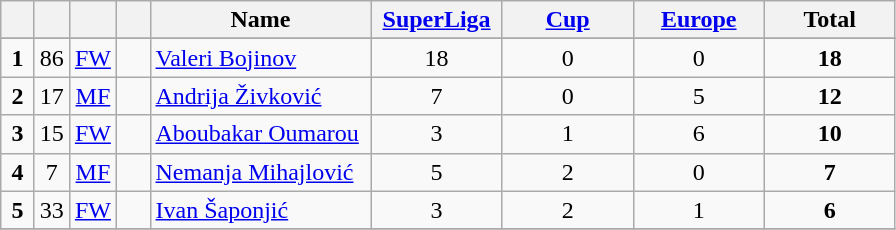<table class="wikitable" style="text-align:center">
<tr>
<th width=15></th>
<th width=15></th>
<th width=15></th>
<th width=15></th>
<th width=140>Name</th>
<th width=80><a href='#'>SuperLiga</a></th>
<th width=80><a href='#'>Cup</a></th>
<th width=80><a href='#'>Europe</a></th>
<th width=80>Total</th>
</tr>
<tr>
</tr>
<tr>
<td><strong>1</strong></td>
<td>86</td>
<td><a href='#'>FW</a></td>
<td></td>
<td align=left><a href='#'>Valeri Bojinov</a></td>
<td>18</td>
<td>0</td>
<td>0</td>
<td><strong>18</strong></td>
</tr>
<tr>
<td><strong>2</strong></td>
<td>17</td>
<td><a href='#'>MF</a></td>
<td></td>
<td align=left><a href='#'>Andrija Živković</a></td>
<td>7</td>
<td>0</td>
<td>5</td>
<td><strong>12</strong></td>
</tr>
<tr>
<td><strong>3</strong></td>
<td>15</td>
<td><a href='#'>FW</a></td>
<td></td>
<td align=left><a href='#'>Aboubakar Oumarou</a></td>
<td>3</td>
<td>1</td>
<td>6</td>
<td><strong>10</strong></td>
</tr>
<tr>
<td><strong>4</strong></td>
<td>7</td>
<td><a href='#'>MF</a></td>
<td></td>
<td align=left><a href='#'>Nemanja Mihajlović</a></td>
<td>5</td>
<td>2</td>
<td>0</td>
<td><strong>7</strong></td>
</tr>
<tr>
<td><strong>5</strong></td>
<td>33</td>
<td><a href='#'>FW</a></td>
<td></td>
<td align=left><a href='#'>Ivan Šaponjić</a></td>
<td>3</td>
<td>2</td>
<td>1</td>
<td><strong>6</strong></td>
</tr>
<tr>
</tr>
</table>
